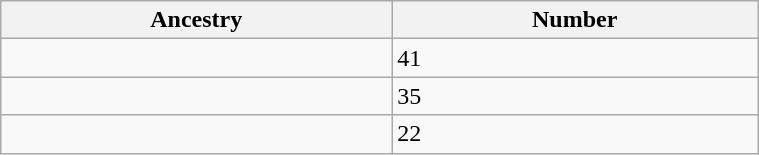<table style="float: center; width: 40%" class="wikitable sortable">
<tr>
<th>Ancestry</th>
<th>Number</th>
</tr>
<tr>
<td></td>
<td>41</td>
</tr>
<tr>
<td></td>
<td>35</td>
</tr>
<tr>
<td></td>
<td>22</td>
</tr>
</table>
